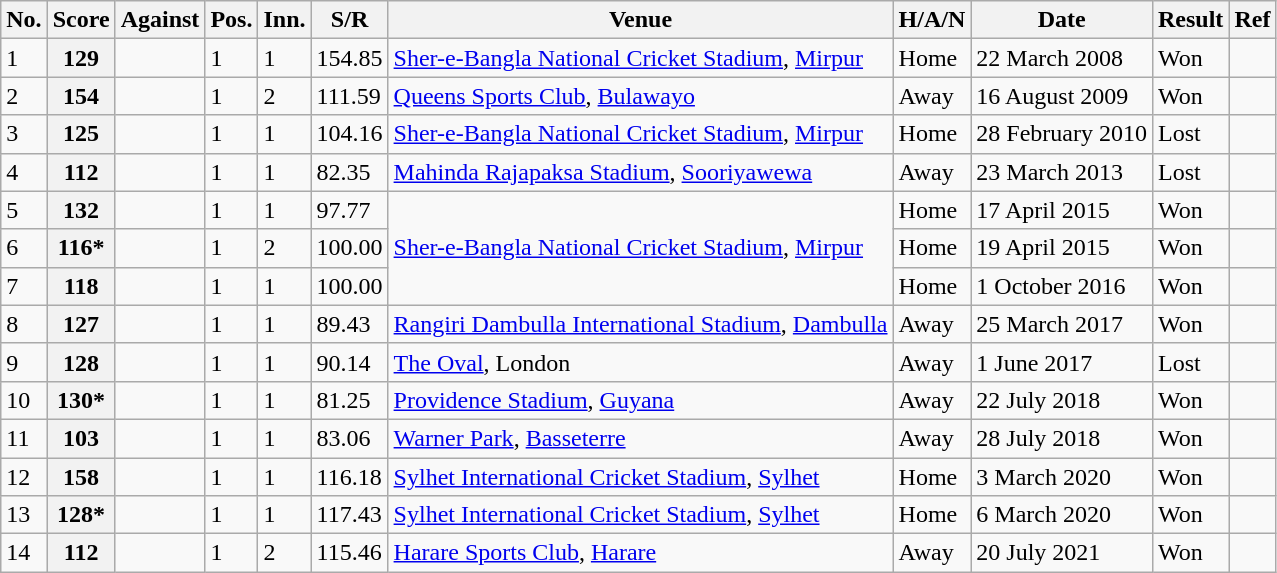<table class="wikitable sortable">
<tr>
<th>No.</th>
<th>Score</th>
<th>Against</th>
<th>Pos.</th>
<th>Inn.</th>
<th>S/R</th>
<th>Venue</th>
<th>H/A/N</th>
<th>Date</th>
<th>Result</th>
<th>Ref</th>
</tr>
<tr>
<td>1</td>
<th scope="row">129 </th>
<td></td>
<td>1</td>
<td>1</td>
<td>154.85</td>
<td><a href='#'>Sher-e-Bangla National Cricket Stadium</a>, <a href='#'>Mirpur</a></td>
<td>Home</td>
<td>22 March 2008</td>
<td>Won</td>
<td></td>
</tr>
<tr>
<td>2</td>
<th scope="row">154 </th>
<td></td>
<td>1</td>
<td>2</td>
<td>111.59</td>
<td><a href='#'>Queens Sports Club</a>, <a href='#'>Bulawayo</a></td>
<td>Away</td>
<td>16 August 2009</td>
<td>Won</td>
<td></td>
</tr>
<tr>
<td>3</td>
<th scope="row">125 </th>
<td></td>
<td>1</td>
<td>1</td>
<td>104.16</td>
<td><a href='#'>Sher-e-Bangla National Cricket Stadium</a>, <a href='#'>Mirpur</a></td>
<td>Home</td>
<td>28 February 2010</td>
<td>Lost</td>
<td></td>
</tr>
<tr>
<td>4</td>
<th scope="row">112</th>
<td></td>
<td>1</td>
<td>1</td>
<td>82.35</td>
<td><a href='#'>Mahinda Rajapaksa Stadium</a>, <a href='#'>Sooriyawewa</a></td>
<td>Away</td>
<td>23 March 2013</td>
<td>Lost</td>
<td></td>
</tr>
<tr>
<td>5</td>
<th scope="row">132</th>
<td></td>
<td>1</td>
<td>1</td>
<td>97.77</td>
<td rowspan=3><a href='#'>Sher-e-Bangla National Cricket Stadium</a>, <a href='#'>Mirpur</a></td>
<td>Home</td>
<td>17 April 2015</td>
<td>Won</td>
<td></td>
</tr>
<tr>
<td>6</td>
<th scope="row">116* </th>
<td></td>
<td>1</td>
<td>2</td>
<td>100.00</td>
<td>Home</td>
<td>19 April 2015</td>
<td>Won</td>
<td></td>
</tr>
<tr>
<td>7</td>
<th scope="row">118 </th>
<td></td>
<td>1</td>
<td>1</td>
<td>100.00</td>
<td>Home</td>
<td>1 October 2016</td>
<td>Won</td>
<td></td>
</tr>
<tr>
<td>8</td>
<th scope="row">127 </th>
<td></td>
<td>1</td>
<td>1</td>
<td>89.43</td>
<td><a href='#'>Rangiri Dambulla International Stadium</a>, <a href='#'>Dambulla</a></td>
<td>Away</td>
<td>25 March 2017</td>
<td>Won</td>
<td></td>
</tr>
<tr>
<td>9</td>
<th scope="row">128</th>
<td></td>
<td>1</td>
<td>1</td>
<td>90.14</td>
<td><a href='#'>The Oval</a>, London</td>
<td>Away</td>
<td>1 June 2017</td>
<td>Lost</td>
<td></td>
</tr>
<tr>
<td>10</td>
<th scope="row">130* </th>
<td></td>
<td>1</td>
<td>1</td>
<td>81.25</td>
<td><a href='#'>Providence Stadium</a>, <a href='#'>Guyana</a></td>
<td>Away</td>
<td>22 July 2018</td>
<td>Won</td>
<td></td>
</tr>
<tr>
<td>11</td>
<th scope="row">103 </th>
<td></td>
<td>1</td>
<td>1</td>
<td>83.06</td>
<td><a href='#'>Warner Park</a>, <a href='#'>Basseterre</a></td>
<td>Away</td>
<td>28 July 2018</td>
<td>Won</td>
<td></td>
</tr>
<tr>
<td>12</td>
<th scope="row">158 </th>
<td></td>
<td>1</td>
<td>1</td>
<td>116.18</td>
<td><a href='#'>Sylhet International Cricket Stadium</a>, <a href='#'>Sylhet</a></td>
<td>Home</td>
<td>3 March 2020</td>
<td>Won</td>
<td></td>
</tr>
<tr>
<td>13</td>
<th scope="row">128*</th>
<td></td>
<td>1</td>
<td>1</td>
<td>117.43</td>
<td><a href='#'>Sylhet International Cricket Stadium</a>, <a href='#'>Sylhet</a></td>
<td>Home</td>
<td>6 March 2020</td>
<td>Won</td>
<td></td>
</tr>
<tr>
<td>14</td>
<th scope="row">112</th>
<td></td>
<td>1</td>
<td>2</td>
<td>115.46</td>
<td><a href='#'>Harare Sports Club</a>, <a href='#'>Harare</a></td>
<td>Away</td>
<td>20 July 2021</td>
<td>Won</td>
<td></td>
</tr>
</table>
